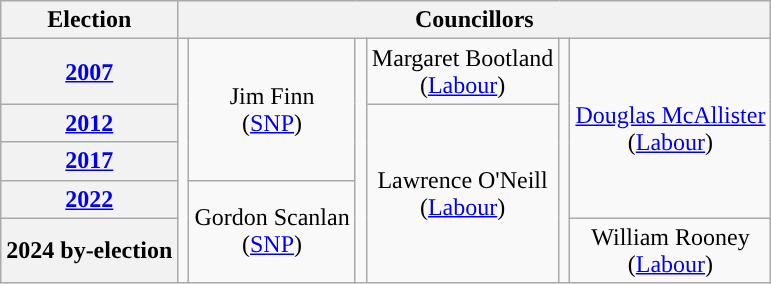<table class="wikitable" style="text-align:center">
<tr>
<th>Election</th>
<th colspan=8>Councillors</th>
</tr>
<tr>
<th><a href='#'>2007</a></th>
<td rowspan=5; style="background-color: "></td>
<td rowspan=3>Jim Finn<br>(<a href='#'>SNP</a>)</td>
<td rowspan=5; style="background-color: "></td>
<td rowspan=1>Margaret Bootland<br>(<a href='#'>Labour</a>)</td>
<td rowspan=5; style="background-color: "></td>
<td rowspan=4><a href='#'>Douglas McAllister</a><br>(<a href='#'>Labour</a>)</td>
</tr>
<tr>
<th><a href='#'>2012</a></th>
<td rowspan=4>Lawrence O'Neill<br>(<a href='#'>Labour</a>)</td>
</tr>
<tr>
<th><a href='#'>2017</a></th>
</tr>
<tr>
<th><a href='#'>2022</a></th>
<td rowspan=2>Gordon Scanlan<br>(<a href='#'>SNP</a>)</td>
</tr>
<tr>
<th>2024 by-election</th>
<td rowspan=1>William Rooney	<br>(<a href='#'>Labour</a>)</td>
</tr>
</table>
